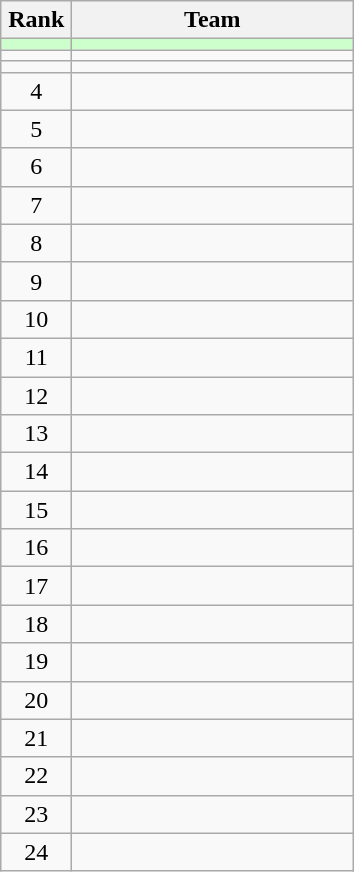<table class="wikitable" style="text-align:center">
<tr>
<th width=40>Rank</th>
<th width=180>Team</th>
</tr>
<tr bgcolor=#ccffcc>
<td></td>
<td style="text-align:left"></td>
</tr>
<tr>
<td></td>
<td style="text-align:left"></td>
</tr>
<tr>
<td></td>
<td style="text-align:left"></td>
</tr>
<tr>
<td>4</td>
<td style="text-align:left"></td>
</tr>
<tr>
<td>5</td>
<td style="text-align:left"></td>
</tr>
<tr>
<td>6</td>
<td style="text-align:left"></td>
</tr>
<tr>
<td>7</td>
<td style="text-align:left"></td>
</tr>
<tr>
<td>8</td>
<td style="text-align:left"></td>
</tr>
<tr>
<td>9</td>
<td style="text-align:left"></td>
</tr>
<tr>
<td>10</td>
<td style="text-align:left"></td>
</tr>
<tr>
<td>11</td>
<td style="text-align:left"></td>
</tr>
<tr>
<td>12</td>
<td style="text-align:left"></td>
</tr>
<tr>
<td>13</td>
<td style="text-align:left"></td>
</tr>
<tr>
<td>14</td>
<td style="text-align:left"></td>
</tr>
<tr>
<td>15</td>
<td style="text-align:left"></td>
</tr>
<tr>
<td>16</td>
<td style="text-align:left"></td>
</tr>
<tr>
<td>17</td>
<td style="text-align:left"></td>
</tr>
<tr>
<td>18</td>
<td style="text-align:left"></td>
</tr>
<tr>
<td>19</td>
<td style="text-align:left"></td>
</tr>
<tr>
<td>20</td>
<td style="text-align:left"></td>
</tr>
<tr>
<td>21</td>
<td style="text-align:left"></td>
</tr>
<tr>
<td>22</td>
<td style="text-align:left"></td>
</tr>
<tr>
<td>23</td>
<td style="text-align:left"></td>
</tr>
<tr>
<td>24</td>
<td style="text-align:left"></td>
</tr>
</table>
